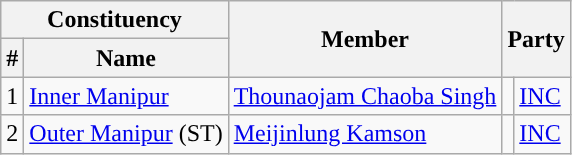<table class="wikitable sortable">
<tr>
<th colspan="2">Constituency</th>
<th rowspan="2">Member</th>
<th colspan="2" rowspan="2">Party</th>
</tr>
<tr>
<th>#</th>
<th>Name</th>
</tr>
<tr>
<td>1</td>
<td><a href='#'>Inner Manipur</a></td>
<td><a href='#'>Thounaojam Chaoba Singh</a></td>
<td style="background-color: "></td>
<td><a href='#'>INC</a></td>
</tr>
<tr>
<td>2</td>
<td><a href='#'>Outer Manipur</a> (ST)</td>
<td><a href='#'>Meijinlung Kamson</a></td>
<td style="background-color: "></td>
<td><a href='#'>INC</a></td>
</tr>
</table>
